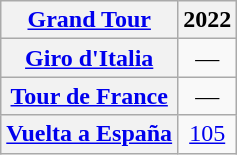<table class="wikitable plainrowheaders">
<tr>
<th scope="col"><a href='#'>Grand Tour</a></th>
<th scope="col">2022</th>
</tr>
<tr style="text-align:center;">
<th scope="row"> <a href='#'>Giro d'Italia</a></th>
<td>—</td>
</tr>
<tr style="text-align:center;">
<th scope="row"> <a href='#'>Tour de France</a></th>
<td>—</td>
</tr>
<tr style="text-align:center;">
<th scope="row"> <a href='#'>Vuelta a España</a></th>
<td><a href='#'>105</a></td>
</tr>
</table>
